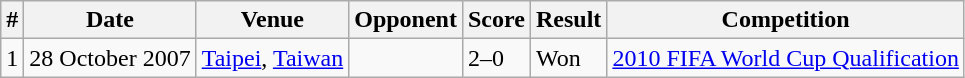<table class="wikitable">
<tr>
<th>#</th>
<th>Date</th>
<th>Venue</th>
<th>Opponent</th>
<th>Score</th>
<th>Result</th>
<th>Competition</th>
</tr>
<tr>
<td>1</td>
<td>28 October 2007</td>
<td><a href='#'>Taipei</a>, <a href='#'>Taiwan</a></td>
<td></td>
<td>2–0</td>
<td>Won</td>
<td><a href='#'>2010 FIFA World Cup Qualification</a></td>
</tr>
</table>
